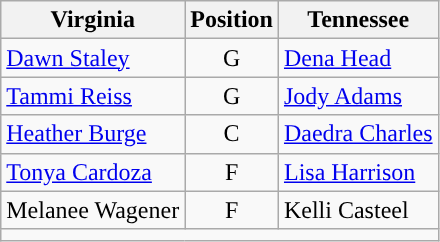<table class="wikitable">
<tr>
<th>Virginia</th>
<th>Position</th>
<th>Tennessee</th>
</tr>
<tr>
<td><a href='#'>Dawn Staley</a></td>
<td style="text-align:center">G</td>
<td><a href='#'>Dena Head</a></td>
</tr>
<tr>
<td><a href='#'>Tammi Reiss</a></td>
<td style="text-align:center">G</td>
<td><a href='#'>Jody Adams</a></td>
</tr>
<tr>
<td><a href='#'>Heather Burge</a></td>
<td style="text-align:center">C</td>
<td><a href='#'>Daedra Charles</a></td>
</tr>
<tr>
<td><a href='#'>Tonya Cardoza</a></td>
<td style="text-align:center">F</td>
<td><a href='#'>Lisa Harrison</a></td>
</tr>
<tr>
<td>Melanee Wagener</td>
<td style="text-align:center">F</td>
<td>Kelli Casteel</td>
</tr>
<tr>
<td style="text-align:center" colspan=3></td>
</tr>
</table>
